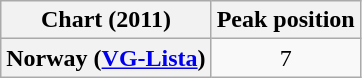<table class="wikitable sortable plainrowheaders">
<tr>
<th scope="col">Chart (2011)</th>
<th scope="col">Peak position</th>
</tr>
<tr>
<th scope="row">Norway (<a href='#'>VG-Lista</a>)</th>
<td style="text-align:center;">7</td>
</tr>
</table>
